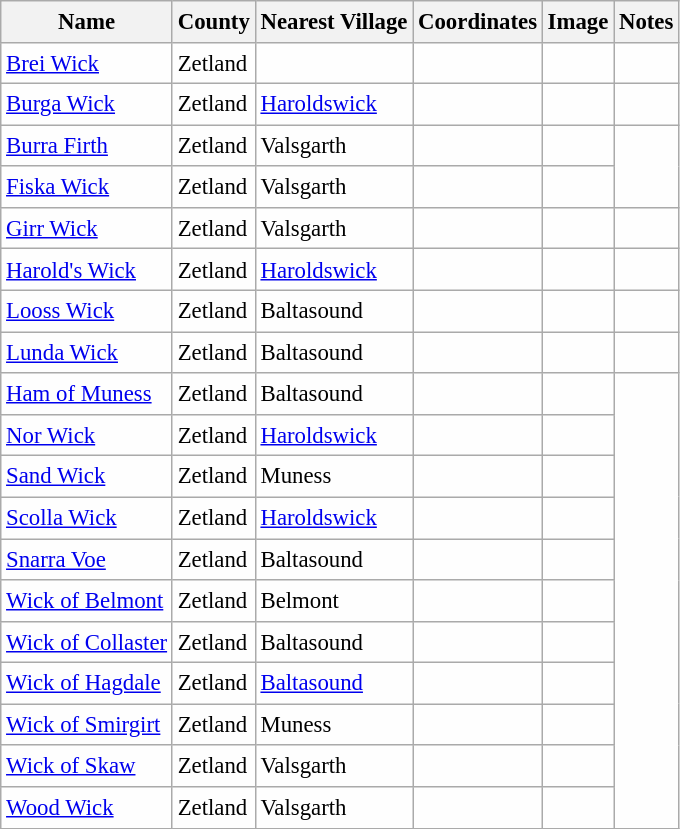<table class="wikitable sortable" style="table-layout:fixed;background-color:#FEFEFE;font-size:95%;padding:0.30em;line-height:1.35em;">
<tr>
<th scope="col">Name</th>
<th scope="col">County</th>
<th scope="col">Nearest Village</th>
<th scope="col" data-sort-type="number">Coordinates</th>
<th scope="col">Image</th>
<th scope="col">Notes</th>
</tr>
<tr>
<td><a href='#'>Brei Wick</a></td>
<td>Zetland</td>
<td></td>
<td></td>
<td></td>
<td></td>
</tr>
<tr>
<td><a href='#'>Burga Wick</a></td>
<td>Zetland</td>
<td><a href='#'>Haroldswick</a></td>
<td></td>
<td></td>
<td></td>
</tr>
<tr>
<td><a href='#'>Burra Firth</a></td>
<td>Zetland</td>
<td>Valsgarth</td>
<td></td>
<td></td>
</tr>
<tr>
<td><a href='#'>Fiska Wick</a></td>
<td>Zetland</td>
<td>Valsgarth</td>
<td></td>
<td></td>
</tr>
<tr>
<td><a href='#'>Girr Wick</a></td>
<td>Zetland</td>
<td>Valsgarth</td>
<td></td>
<td></td>
<td></td>
</tr>
<tr>
<td><a href='#'>Harold's Wick</a></td>
<td>Zetland</td>
<td><a href='#'>Haroldswick</a></td>
<td></td>
<td></td>
<td></td>
</tr>
<tr>
<td><a href='#'>Looss Wick</a></td>
<td>Zetland</td>
<td>Baltasound</td>
<td></td>
<td></td>
<td></td>
</tr>
<tr>
<td><a href='#'>Lunda Wick</a></td>
<td>Zetland</td>
<td>Baltasound</td>
<td></td>
<td></td>
<td></td>
</tr>
<tr>
<td><a href='#'>Ham of Muness</a></td>
<td>Zetland</td>
<td>Baltasound</td>
<td></td>
<td></td>
</tr>
<tr>
<td><a href='#'>Nor Wick</a></td>
<td>Zetland</td>
<td><a href='#'>Haroldswick</a></td>
<td></td>
<td></td>
</tr>
<tr>
<td><a href='#'>Sand Wick</a></td>
<td>Zetland</td>
<td>Muness</td>
<td></td>
<td></td>
</tr>
<tr>
<td><a href='#'>Scolla Wick</a></td>
<td>Zetland</td>
<td><a href='#'>Haroldswick</a></td>
<td></td>
<td></td>
</tr>
<tr>
<td><a href='#'>Snarra Voe</a></td>
<td>Zetland</td>
<td>Baltasound</td>
<td></td>
<td></td>
</tr>
<tr>
<td><a href='#'>Wick of Belmont</a></td>
<td>Zetland</td>
<td>Belmont</td>
<td></td>
<td></td>
</tr>
<tr>
<td><a href='#'>Wick of Collaster</a></td>
<td>Zetland</td>
<td>Baltasound</td>
<td></td>
<td></td>
</tr>
<tr>
<td><a href='#'>Wick of Hagdale</a></td>
<td>Zetland</td>
<td><a href='#'>Baltasound</a></td>
<td></td>
<td></td>
</tr>
<tr>
<td><a href='#'>Wick of Smirgirt</a></td>
<td>Zetland</td>
<td>Muness</td>
<td></td>
<td></td>
</tr>
<tr>
<td><a href='#'>Wick of Skaw</a></td>
<td>Zetland</td>
<td>Valsgarth</td>
<td></td>
<td></td>
</tr>
<tr>
<td><a href='#'>Wood Wick</a></td>
<td>Zetland</td>
<td>Valsgarth</td>
<td></td>
<td></td>
</tr>
<tr>
</tr>
</table>
